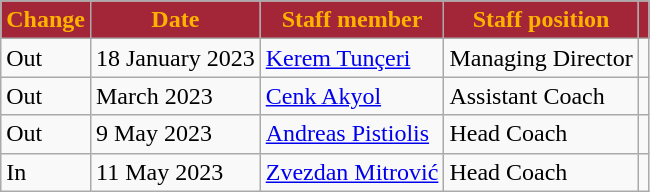<table class="wikitable">
<tr>
<th style="color:#FFB300; background:#A32638;">Change</th>
<th style="color:#FFB300; background:#A32638;">Date</th>
<th style="color:#FFB300; background:#A32638;">Staff member</th>
<th style="color:#FFB300; background:#A32638;">Staff position</th>
<th style="color:#FFB300; background:#A32638;"></th>
</tr>
<tr>
<td>Out</td>
<td>18 January 2023</td>
<td> <a href='#'>Kerem Tunçeri</a></td>
<td>Managing Director</td>
<td></td>
</tr>
<tr>
<td>Out</td>
<td>March 2023</td>
<td> <a href='#'>Cenk Akyol</a></td>
<td>Assistant Coach</td>
<td></td>
</tr>
<tr>
<td>Out</td>
<td>9 May 2023</td>
<td> <a href='#'>Andreas Pistiolis</a></td>
<td>Head Coach</td>
<td></td>
</tr>
<tr>
<td>In</td>
<td>11 May 2023</td>
<td> <a href='#'>Zvezdan Mitrović</a></td>
<td>Head Coach</td>
<td></td>
</tr>
</table>
